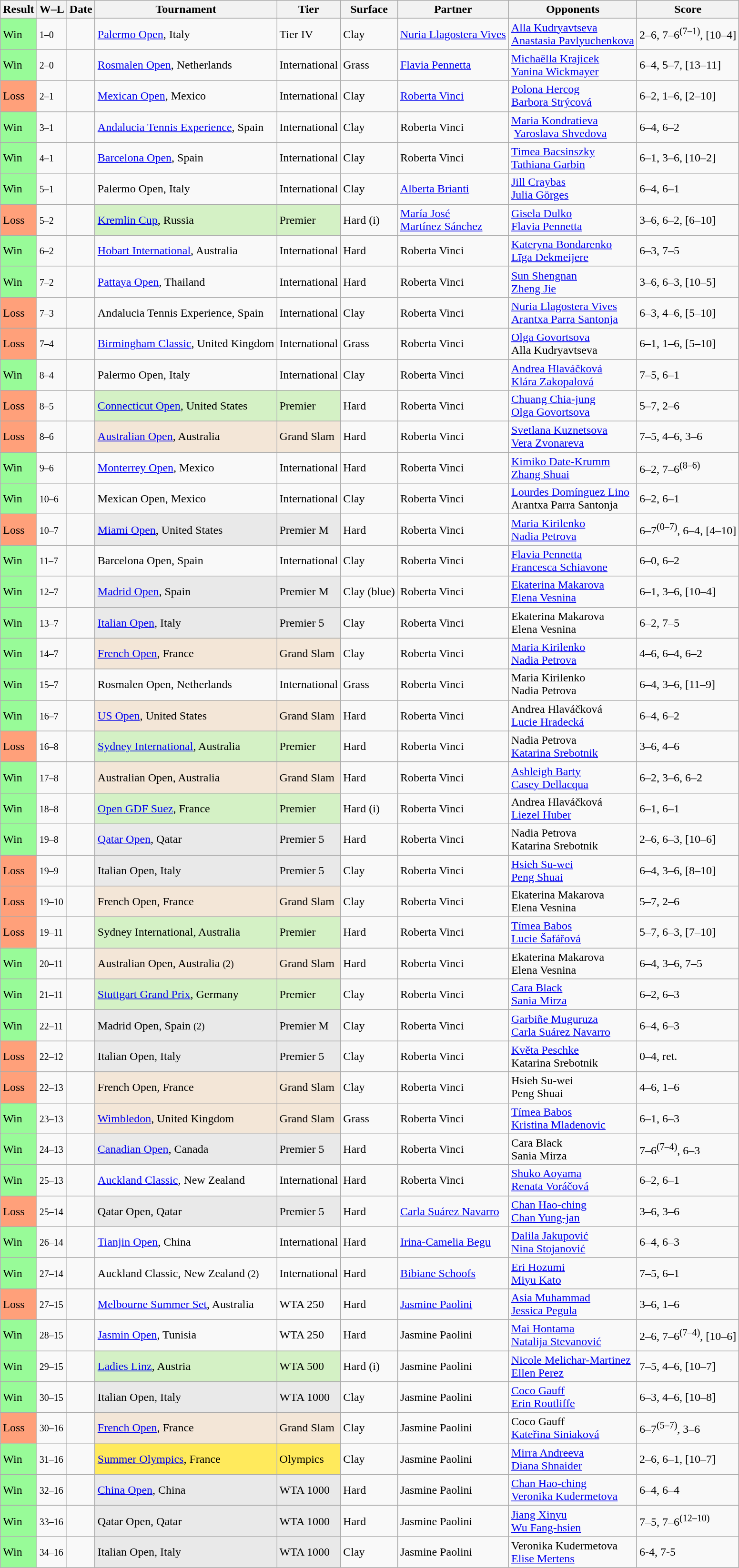<table class="sortable wikitable">
<tr>
<th>Result</th>
<th class="unsortable">W–L</th>
<th>Date</th>
<th>Tournament</th>
<th>Tier</th>
<th>Surface</th>
<th>Partner</th>
<th>Opponents</th>
<th class="unsortable">Score</th>
</tr>
<tr>
<td bgcolor=98FB98>Win</td>
<td><small>1–0</small></td>
<td><a href='#'></a></td>
<td><a href='#'>Palermo Open</a>, Italy</td>
<td>Tier IV</td>
<td>Clay</td>
<td> <a href='#'>Nuria Llagostera Vives</a></td>
<td> <a href='#'>Alla Kudryavtseva</a> <br>  <a href='#'>Anastasia Pavlyuchenkova</a></td>
<td>2–6, 7–6<sup>(7–1)</sup>, [10–4]</td>
</tr>
<tr>
<td bgcolor=98FB98>Win</td>
<td><small>2–0</small></td>
<td><a href='#'></a></td>
<td><a href='#'>Rosmalen Open</a>, Netherlands</td>
<td>International</td>
<td>Grass</td>
<td> <a href='#'>Flavia Pennetta</a></td>
<td> <a href='#'>Michaëlla Krajicek</a> <br>  <a href='#'>Yanina Wickmayer</a></td>
<td>6–4, 5–7, [13–11]</td>
</tr>
<tr>
<td bgcolor=FFA07A>Loss</td>
<td><small>2–1</small></td>
<td><a href='#'></a></td>
<td><a href='#'>Mexican Open</a>, Mexico</td>
<td>International</td>
<td>Clay</td>
<td> <a href='#'>Roberta Vinci</a></td>
<td> <a href='#'>Polona Hercog</a> <br>  <a href='#'>Barbora Strýcová</a></td>
<td>6–2, 1–6, [2–10]</td>
</tr>
<tr>
<td bgcolor=98FB98>Win</td>
<td><small>3–1</small></td>
<td><a href='#'></a></td>
<td><a href='#'>Andalucia Tennis Experience</a>, Spain</td>
<td>International</td>
<td>Clay</td>
<td> Roberta Vinci</td>
<td> <a href='#'>Maria Kondratieva</a> <br>  <a href='#'>Yaroslava Shvedova</a></td>
<td>6–4, 6–2</td>
</tr>
<tr>
<td bgcolor=98FB98>Win</td>
<td><small>4–1</small></td>
<td><a href='#'></a></td>
<td><a href='#'>Barcelona Open</a>, Spain</td>
<td>International</td>
<td>Clay</td>
<td> Roberta Vinci</td>
<td> <a href='#'>Timea Bacsinszky</a> <br>  <a href='#'>Tathiana Garbin</a></td>
<td>6–1, 3–6, [10–2]</td>
</tr>
<tr>
<td bgcolor=98FB98>Win</td>
<td><small>5–1</small></td>
<td><a href='#'></a></td>
<td>Palermo Open, Italy </td>
<td>International</td>
<td>Clay</td>
<td> <a href='#'>Alberta Brianti</a></td>
<td> <a href='#'>Jill Craybas</a> <br>  <a href='#'>Julia Görges</a></td>
<td>6–4, 6–1</td>
</tr>
<tr>
<td bgcolor=FFA07A>Loss</td>
<td><small>5–2</small></td>
<td><a href='#'></a></td>
<td bgcolor=d4f1c5><a href='#'>Kremlin Cup</a>, Russia</td>
<td bgcolor=d4f1c5>Premier</td>
<td>Hard (i)</td>
<td> <a href='#'>María José <br>Martínez Sánchez</a></td>
<td> <a href='#'>Gisela Dulko</a> <br>  <a href='#'>Flavia Pennetta</a></td>
<td>3–6, 6–2, [6–10]</td>
</tr>
<tr>
<td bgcolor=98FB98>Win</td>
<td><small>6–2</small></td>
<td><a href='#'></a></td>
<td><a href='#'>Hobart International</a>, Australia</td>
<td>International</td>
<td>Hard</td>
<td> Roberta Vinci</td>
<td> <a href='#'>Kateryna Bondarenko</a> <br>  <a href='#'>Līga Dekmeijere</a></td>
<td>6–3, 7–5</td>
</tr>
<tr>
<td bgcolor=98FB98>Win</td>
<td><small>7–2</small></td>
<td><a href='#'></a></td>
<td><a href='#'>Pattaya Open</a>, Thailand</td>
<td>International</td>
<td>Hard</td>
<td> Roberta Vinci</td>
<td> <a href='#'>Sun Shengnan</a> <br>  <a href='#'>Zheng Jie</a></td>
<td>3–6, 6–3, [10–5]</td>
</tr>
<tr>
<td bgcolor=FFA07A>Loss</td>
<td><small>7–3</small></td>
<td><a href='#'></a></td>
<td>Andalucia Tennis Experience, Spain</td>
<td>International</td>
<td>Clay</td>
<td> Roberta Vinci</td>
<td> <a href='#'>Nuria Llagostera Vives</a> <br>  <a href='#'>Arantxa Parra Santonja</a></td>
<td>6–3, 4–6, [5–10]</td>
</tr>
<tr>
<td bgcolor=FFA07A>Loss</td>
<td><small>7–4</small></td>
<td><a href='#'></a></td>
<td><a href='#'>Birmingham Classic</a>, United Kingdom</td>
<td>International</td>
<td>Grass</td>
<td> Roberta Vinci</td>
<td> <a href='#'>Olga Govortsova</a><br> Alla Kudryavtseva</td>
<td>6–1, 1–6, [5–10]</td>
</tr>
<tr>
<td bgcolor=98FB98>Win</td>
<td><small>8–4</small></td>
<td><a href='#'></a></td>
<td>Palermo Open, Italy </td>
<td>International</td>
<td>Clay</td>
<td> Roberta Vinci</td>
<td> <a href='#'>Andrea Hlaváčková</a> <br>  <a href='#'>Klára Zakopalová</a></td>
<td>7–5, 6–1</td>
</tr>
<tr>
<td bgcolor=FFA07A>Loss</td>
<td><small>8–5</small></td>
<td><a href='#'></a></td>
<td bgcolor=d4f1c5><a href='#'>Connecticut Open</a>, United States</td>
<td bgcolor=d4f1c5>Premier</td>
<td>Hard</td>
<td> Roberta Vinci</td>
<td> <a href='#'>Chuang Chia-jung</a> <br>  <a href='#'>Olga Govortsova</a></td>
<td>5–7, 2–6</td>
</tr>
<tr>
<td bgcolor=FFA07A>Loss</td>
<td><small>8–6</small></td>
<td><a href='#'></a></td>
<td bgcolor=f3e6d7><a href='#'>Australian Open</a>, Australia</td>
<td bgcolor=f3e6d7>Grand Slam</td>
<td>Hard</td>
<td> Roberta Vinci</td>
<td> <a href='#'>Svetlana Kuznetsova</a> <br>  <a href='#'>Vera Zvonareva</a></td>
<td>7–5, 4–6, 3–6</td>
</tr>
<tr>
<td bgcolor=98FB98>Win</td>
<td><small>9–6</small></td>
<td><a href='#'></a></td>
<td><a href='#'>Monterrey Open</a>, Mexico</td>
<td>International</td>
<td>Hard</td>
<td> Roberta Vinci</td>
<td> <a href='#'>Kimiko Date-Krumm</a> <br>  <a href='#'>Zhang Shuai</a></td>
<td>6–2, 7–6<sup>(8–6)</sup></td>
</tr>
<tr>
<td bgcolor=98FB98>Win</td>
<td><small>10–6</small></td>
<td><a href='#'></a></td>
<td>Mexican Open, Mexico</td>
<td>International</td>
<td>Clay</td>
<td> Roberta Vinci</td>
<td> <a href='#'>Lourdes Domínguez Lino</a><br> Arantxa Parra Santonja</td>
<td>6–2, 6–1</td>
</tr>
<tr>
<td bgcolor=FFA07A>Loss</td>
<td><small>10–7</small></td>
<td><a href='#'></a></td>
<td bgcolor=e9e9e9><a href='#'>Miami Open</a>, United States</td>
<td bgcolor=e9e9e9>Premier M</td>
<td>Hard</td>
<td> Roberta Vinci</td>
<td> <a href='#'>Maria Kirilenko</a> <br>  <a href='#'>Nadia Petrova</a></td>
<td>6–7<sup>(0–7)</sup>, 6–4, [4–10]</td>
</tr>
<tr>
<td bgcolor=98FB98>Win</td>
<td><small>11–7</small></td>
<td><a href='#'></a></td>
<td>Barcelona Open, Spain </td>
<td>International</td>
<td>Clay</td>
<td> Roberta Vinci</td>
<td> <a href='#'>Flavia Pennetta</a> <br>  <a href='#'>Francesca Schiavone</a></td>
<td>6–0, 6–2</td>
</tr>
<tr>
<td bgcolor=98FB98>Win</td>
<td><small>12–7</small></td>
<td><a href='#'></a></td>
<td bgcolor=e9e9e9><a href='#'>Madrid Open</a>, Spain</td>
<td bgcolor=e9e9e9>Premier M</td>
<td>Clay (blue)</td>
<td> Roberta Vinci</td>
<td> <a href='#'>Ekaterina Makarova</a> <br>  <a href='#'>Elena Vesnina</a></td>
<td>6–1, 3–6, [10–4]</td>
</tr>
<tr>
<td bgcolor=98FB98>Win</td>
<td><small>13–7</small></td>
<td><a href='#'></a></td>
<td bgcolor=e9e9e9><a href='#'>Italian Open</a>, Italy</td>
<td bgcolor=e9e9e9>Premier 5</td>
<td>Clay</td>
<td> Roberta Vinci</td>
<td> Ekaterina Makarova<br> Elena Vesnina</td>
<td>6–2, 7–5</td>
</tr>
<tr>
<td bgcolor=98FB98>Win</td>
<td><small>14–7</small></td>
<td><a href='#'></a></td>
<td bgcolor=f3e6d7><a href='#'>French Open</a>, France</td>
<td bgcolor=f3e6d7>Grand Slam</td>
<td>Clay</td>
<td> Roberta Vinci</td>
<td> <a href='#'>Maria Kirilenko</a> <br>  <a href='#'>Nadia Petrova</a></td>
<td>4–6, 6–4, 6–2</td>
</tr>
<tr>
<td bgcolor=98FB98>Win</td>
<td><small>15–7</small></td>
<td><a href='#'></a></td>
<td>Rosmalen Open, Netherlands </td>
<td>International</td>
<td>Grass</td>
<td> Roberta Vinci</td>
<td> Maria Kirilenko<br> Nadia Petrova</td>
<td>6–4, 3–6, [11–9]</td>
</tr>
<tr>
<td bgcolor=98FB98>Win</td>
<td><small>16–7</small></td>
<td><a href='#'></a></td>
<td bgcolor=f3e6d7><a href='#'>US Open</a>, United States</td>
<td bgcolor=f3e6d7>Grand Slam</td>
<td>Hard</td>
<td> Roberta Vinci</td>
<td> Andrea Hlaváčková <br>  <a href='#'>Lucie Hradecká</a></td>
<td>6–4, 6–2</td>
</tr>
<tr>
<td bgcolor=FFA07A>Loss</td>
<td><small>16–8</small></td>
<td><a href='#'></a></td>
<td bgcolor=d4f1c5><a href='#'>Sydney International</a>, Australia</td>
<td bgcolor=d4f1c5>Premier</td>
<td>Hard</td>
<td> Roberta Vinci</td>
<td> Nadia Petrova<br> <a href='#'>Katarina Srebotnik</a></td>
<td>3–6, 4–6</td>
</tr>
<tr>
<td bgcolor=98FB98>Win</td>
<td><small>17–8</small></td>
<td><a href='#'></a></td>
<td bgcolor=f3e6d7>Australian Open, Australia</td>
<td bgcolor=f3e6d7>Grand Slam</td>
<td>Hard</td>
<td> Roberta Vinci</td>
<td> <a href='#'>Ashleigh Barty</a> <br>  <a href='#'>Casey Dellacqua</a></td>
<td>6–2, 3–6, 6–2</td>
</tr>
<tr>
<td bgcolor=98FB98>Win</td>
<td><small>18–8</small></td>
<td><a href='#'></a></td>
<td bgcolor=d4f1c5><a href='#'>Open GDF Suez</a>, France</td>
<td bgcolor=d4f1c5>Premier</td>
<td>Hard (i)</td>
<td> Roberta Vinci</td>
<td> Andrea Hlaváčková<br> <a href='#'>Liezel Huber</a></td>
<td>6–1, 6–1</td>
</tr>
<tr>
<td bgcolor=98FB98>Win</td>
<td><small>19–8</small></td>
<td><a href='#'></a></td>
<td bgcolor=e9e9e9><a href='#'>Qatar Open</a>, Qatar</td>
<td bgcolor=e9e9e9>Premier 5</td>
<td>Hard</td>
<td> Roberta Vinci</td>
<td> Nadia Petrova<br> Katarina Srebotnik</td>
<td>2–6, 6–3, [10–6]</td>
</tr>
<tr>
<td bgcolor=FFA07A>Loss</td>
<td><small>19–9</small></td>
<td><a href='#'></a></td>
<td bgcolor=e9e9e9>Italian Open, Italy</td>
<td bgcolor=e9e9e9>Premier 5</td>
<td>Clay</td>
<td> Roberta Vinci</td>
<td> <a href='#'>Hsieh Su-wei</a> <br>  <a href='#'>Peng Shuai</a></td>
<td>6–4, 3–6, [8–10]</td>
</tr>
<tr>
<td bgcolor=FFA07A>Loss</td>
<td><small>19–10</small></td>
<td><a href='#'></a></td>
<td bgcolor=f3e6d7>French Open, France</td>
<td bgcolor=f3e6d7>Grand Slam</td>
<td>Clay</td>
<td> Roberta Vinci</td>
<td> Ekaterina Makarova<br> Elena Vesnina</td>
<td>5–7, 2–6</td>
</tr>
<tr>
<td bgcolor=FFA07A>Loss</td>
<td><small>19–11</small></td>
<td><a href='#'></a></td>
<td bgcolor=d4f1c5>Sydney International, Australia</td>
<td bgcolor=d4f1c5>Premier</td>
<td>Hard</td>
<td> Roberta Vinci</td>
<td> <a href='#'>Tímea Babos</a> <br>  <a href='#'>Lucie Šafářová</a></td>
<td>5–7, 6–3, [7–10]</td>
</tr>
<tr>
<td bgcolor=98FB98>Win</td>
<td><small>20–11</small></td>
<td><a href='#'></a></td>
<td bgcolor=f3e6d7>Australian Open, Australia <small>(2)</small></td>
<td bgcolor=f3e6d7>Grand Slam</td>
<td>Hard</td>
<td> Roberta Vinci</td>
<td> Ekaterina Makarova<br> Elena Vesnina</td>
<td>6–4, 3–6, 7–5</td>
</tr>
<tr>
<td bgcolor=98FB98>Win</td>
<td><small>21–11</small></td>
<td><a href='#'></a></td>
<td bgcolor="#d4f1c5"><a href='#'>Stuttgart Grand Prix</a>, Germany</td>
<td bgcolor="#d4f1c5">Premier</td>
<td>Clay</td>
<td> Roberta Vinci</td>
<td> <a href='#'>Cara Black</a> <br>  <a href='#'>Sania Mirza</a></td>
<td>6–2, 6–3</td>
</tr>
<tr>
<td bgcolor=98FB98>Win</td>
<td><small>22–11</small></td>
<td><a href='#'></a></td>
<td bgcolor=e9e9e9>Madrid Open, Spain <small>(2)</small></td>
<td bgcolor=e9e9e9>Premier M</td>
<td>Clay</td>
<td> Roberta Vinci</td>
<td> <a href='#'>Garbiñe Muguruza</a> <br>  <a href='#'>Carla Suárez Navarro</a></td>
<td>6–4, 6–3</td>
</tr>
<tr>
<td bgcolor=FFA07A>Loss</td>
<td><small>22–12</small></td>
<td><a href='#'></a></td>
<td bgcolor=e9e9e9>Italian Open, Italy</td>
<td bgcolor=e9e9e9>Premier 5</td>
<td>Clay</td>
<td> Roberta Vinci</td>
<td> <a href='#'>Květa Peschke</a> <br>  Katarina Srebotnik</td>
<td>0–4, ret.</td>
</tr>
<tr>
<td bgcolor=FFA07A>Loss</td>
<td><small>22–13</small></td>
<td><a href='#'></a></td>
<td bgcolor=f3e6d7>French Open, France</td>
<td bgcolor=f3e6d7>Grand Slam</td>
<td>Clay</td>
<td> Roberta Vinci</td>
<td> Hsieh Su-wei<br> Peng Shuai</td>
<td>4–6, 1–6</td>
</tr>
<tr>
<td bgcolor=98FB98>Win</td>
<td><small>23–13</small></td>
<td><a href='#'></a></td>
<td bgcolor=f3e6d7><a href='#'>Wimbledon</a>, United Kingdom</td>
<td bgcolor=f3e6d7>Grand Slam</td>
<td>Grass</td>
<td> Roberta Vinci</td>
<td> <a href='#'>Tímea Babos</a> <br>  <a href='#'>Kristina Mladenovic</a></td>
<td>6–1, 6–3</td>
</tr>
<tr>
<td bgcolor=98FB98>Win</td>
<td><small>24–13</small></td>
<td><a href='#'></a></td>
<td bgcolor=e9e9e9><a href='#'>Canadian Open</a>, Canada</td>
<td bgcolor=e9e9e9>Premier 5</td>
<td>Hard</td>
<td> Roberta Vinci</td>
<td> Cara Black <br>  Sania Mirza</td>
<td>7–6<sup>(7–4)</sup>, 6–3</td>
</tr>
<tr>
<td bgcolor=98FB98>Win</td>
<td><small>25–13</small></td>
<td><a href='#'></a></td>
<td><a href='#'>Auckland Classic</a>, New Zealand</td>
<td>International</td>
<td>Hard</td>
<td> Roberta Vinci</td>
<td> <a href='#'>Shuko Aoyama</a> <br>  <a href='#'>Renata Voráčová</a></td>
<td>6–2, 6–1</td>
</tr>
<tr>
<td bgcolor=FFA07A>Loss</td>
<td><small>25–14</small></td>
<td><a href='#'></a></td>
<td bgcolor=e9e9e9>Qatar Open, Qatar</td>
<td bgcolor=e9e9e9>Premier 5</td>
<td>Hard</td>
<td> <a href='#'>Carla Suárez Navarro</a></td>
<td> <a href='#'>Chan Hao-ching</a> <br>  <a href='#'>Chan Yung-jan</a></td>
<td>3–6, 3–6</td>
</tr>
<tr>
<td bgcolor=98FB98>Win</td>
<td><small>26–14</small></td>
<td><a href='#'></a></td>
<td><a href='#'>Tianjin Open</a>, China</td>
<td>International</td>
<td>Hard</td>
<td> <a href='#'>Irina-Camelia Begu</a></td>
<td> <a href='#'>Dalila Jakupović</a><br>  <a href='#'>Nina Stojanović</a></td>
<td>6–4, 6–3</td>
</tr>
<tr>
<td bgcolor=98FB98>Win</td>
<td><small>27–14</small></td>
<td><a href='#'></a></td>
<td>Auckland Classic, New Zealand <small>(2)</small></td>
<td>International</td>
<td>Hard</td>
<td> <a href='#'>Bibiane Schoofs</a></td>
<td> <a href='#'>Eri Hozumi</a><br>  <a href='#'>Miyu Kato</a></td>
<td>7–5, 6–1</td>
</tr>
<tr>
<td bgcolor=FFA07A>Loss</td>
<td><small>27–15</small></td>
<td><a href='#'></a></td>
<td><a href='#'>Melbourne Summer Set</a>, Australia</td>
<td>WTA 250</td>
<td>Hard</td>
<td> <a href='#'>Jasmine Paolini</a></td>
<td> <a href='#'>Asia Muhammad</a> <br>  <a href='#'>Jessica Pegula</a></td>
<td>3–6, 1–6</td>
</tr>
<tr>
<td bgcolor=98FB98>Win</td>
<td><small>28–15</small></td>
<td><a href='#'></a></td>
<td><a href='#'>Jasmin Open</a>, Tunisia</td>
<td>WTA 250</td>
<td>Hard</td>
<td> Jasmine Paolini</td>
<td> <a href='#'>Mai Hontama</a> <br>  <a href='#'>Natalija Stevanović</a></td>
<td>2–6, 7–6<sup>(7–4)</sup>, [10–6]</td>
</tr>
<tr>
<td bgcolor=98FB98>Win</td>
<td><small>29–15</small></td>
<td><a href='#'></a></td>
<td bgcolor=d4f1c5><a href='#'>Ladies Linz</a>, Austria</td>
<td bgcolor=d4f1c5>WTA 500</td>
<td>Hard (i)</td>
<td> Jasmine Paolini</td>
<td> <a href='#'>Nicole Melichar-Martinez</a> <br>  <a href='#'>Ellen Perez</a></td>
<td>7–5, 4–6, [10–7]</td>
</tr>
<tr>
<td bgcolor=98FB98>Win</td>
<td><small>30–15</small></td>
<td><a href='#'></a></td>
<td bgcolor=e9e9e9>Italian Open, Italy </td>
<td bgcolor=e9e9e9>WTA 1000</td>
<td>Clay</td>
<td> Jasmine Paolini</td>
<td> <a href='#'>Coco Gauff</a> <br>  <a href='#'>Erin Routliffe</a></td>
<td>6–3, 4–6, [10–8]</td>
</tr>
<tr>
<td bgcolor=ffa07a>Loss</td>
<td><small>30–16</small></td>
<td><a href='#'></a></td>
<td bgcolor=f3e6d7><a href='#'>French Open</a>, France</td>
<td bgcolor=f3e6d7>Grand Slam</td>
<td>Clay</td>
<td> Jasmine Paolini</td>
<td> Coco Gauff <br>  <a href='#'>Kateřina Siniaková</a></td>
<td>6–7<sup>(5–7)</sup>, 3–6</td>
</tr>
<tr>
<td bgcolor=98fb98>Win</td>
<td><small>31–16</small></td>
<td><a href='#'></a></td>
<td bgcolor=ffea5c><a href='#'>Summer Olympics</a>, France</td>
<td bgcolor=ffea5c>Olympics</td>
<td>Clay</td>
<td> Jasmine Paolini</td>
<td> <a href='#'>Mirra Andreeva</a> <br>  <a href='#'>Diana Shnaider</a></td>
<td>2–6, 6–1, [10–7]</td>
</tr>
<tr>
<td bgcolor=98fb98>Win</td>
<td><small>32–16</small></td>
<td><a href='#'></a></td>
<td bgcolor=e9e9e9><a href='#'>China Open</a>, China</td>
<td bgcolor=e9e9e9>WTA 1000</td>
<td>Hard</td>
<td> Jasmine Paolini</td>
<td> <a href='#'>Chan Hao-ching</a> <br>  <a href='#'>Veronika Kudermetova</a></td>
<td>6–4, 6–4</td>
</tr>
<tr>
<td bgcolor=98fb98>Win</td>
<td><small>33–16</small></td>
<td><a href='#'></a></td>
<td bgcolor=e9e9e9>Qatar Open, Qatar</td>
<td bgcolor=e9e9e9>WTA 1000</td>
<td>Hard</td>
<td> Jasmine Paolini</td>
<td> <a href='#'>Jiang Xinyu</a> <br> <a href='#'>Wu Fang-hsien</a></td>
<td>7–5, 7–6<sup>(12–10)</sup></td>
</tr>
<tr>
<td bgcolor=98fb98>Win</td>
<td><small>34–16</small></td>
<td><a href='#'></a></td>
<td bgcolor=e9e9e9>Italian Open, Italy </td>
<td bgcolor=e9e9e9>WTA 1000</td>
<td>Clay</td>
<td> Jasmine Paolini</td>
<td> Veronika Kudermetova <br>  <a href='#'>Elise Mertens</a></td>
<td>6-4, 7-5</td>
</tr>
</table>
